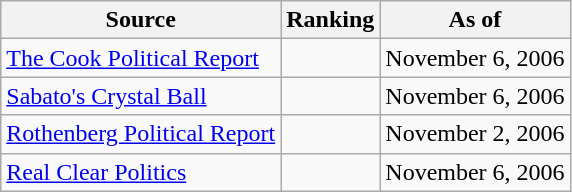<table class="wikitable" style="text-align:center">
<tr>
<th>Source</th>
<th>Ranking</th>
<th>As of</th>
</tr>
<tr>
<td align=left><a href='#'>The Cook Political Report</a></td>
<td></td>
<td>November 6, 2006</td>
</tr>
<tr>
<td align=left><a href='#'>Sabato's Crystal Ball</a></td>
<td></td>
<td>November 6, 2006</td>
</tr>
<tr>
<td align=left><a href='#'>Rothenberg Political Report</a></td>
<td></td>
<td>November 2, 2006</td>
</tr>
<tr>
<td align=left><a href='#'>Real Clear Politics</a></td>
<td></td>
<td>November 6, 2006</td>
</tr>
</table>
